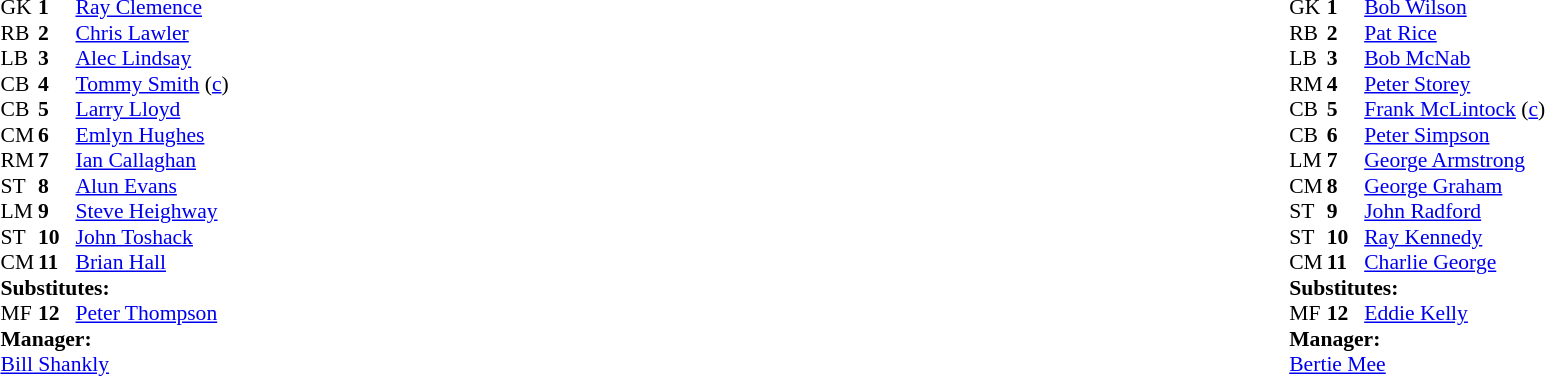<table width="100%">
<tr>
<td valign="top" width="50%"><br><table style="font-size: 90%" cellspacing="0" cellpadding="0">
<tr>
<td colspan="4"></td>
</tr>
<tr>
<th width="25"></th>
<th width="25"></th>
</tr>
<tr>
<td>GK</td>
<td><strong>1</strong></td>
<td> <a href='#'>Ray Clemence</a></td>
</tr>
<tr>
<td>RB</td>
<td><strong>2</strong></td>
<td> <a href='#'>Chris Lawler</a></td>
</tr>
<tr>
<td>LB</td>
<td><strong>3</strong></td>
<td> <a href='#'>Alec Lindsay</a></td>
</tr>
<tr>
<td>CB</td>
<td><strong>4</strong></td>
<td> <a href='#'>Tommy Smith</a> (<a href='#'>c</a>)</td>
</tr>
<tr>
<td>CB</td>
<td><strong>5</strong></td>
<td> <a href='#'>Larry Lloyd</a></td>
</tr>
<tr>
<td>CM</td>
<td><strong>6</strong></td>
<td> <a href='#'>Emlyn Hughes</a></td>
</tr>
<tr>
<td>RM</td>
<td><strong>7</strong></td>
<td> <a href='#'>Ian Callaghan</a></td>
</tr>
<tr>
<td>ST</td>
<td><strong>8</strong></td>
<td> <a href='#'>Alun Evans</a></td>
<td></td>
<td></td>
</tr>
<tr>
<td>LM</td>
<td><strong>9</strong></td>
<td> <a href='#'>Steve Heighway</a></td>
</tr>
<tr>
<td>ST</td>
<td><strong>10</strong></td>
<td> <a href='#'>John Toshack</a></td>
</tr>
<tr>
<td>CM</td>
<td><strong>11</strong></td>
<td> <a href='#'>Brian Hall</a></td>
</tr>
<tr>
<td colspan=3><strong>Substitutes:</strong></td>
</tr>
<tr>
<td>MF</td>
<td><strong>12</strong></td>
<td> <a href='#'>Peter Thompson</a></td>
<td></td>
<td></td>
</tr>
<tr>
<td colspan=4><strong>Manager:</strong></td>
</tr>
<tr>
<td colspan="4"> <a href='#'>Bill Shankly</a></td>
</tr>
</table>
</td>
<td valign="top" width="50%"><br><table style="font-size: 90%" cellspacing="0" cellpadding="0" align="center">
<tr>
<td colspan="4"></td>
</tr>
<tr>
<th width="25"></th>
<th width="25"></th>
</tr>
<tr>
<td>GK</td>
<td><strong>1</strong></td>
<td> <a href='#'>Bob Wilson</a></td>
</tr>
<tr>
<td>RB</td>
<td><strong>2</strong></td>
<td> <a href='#'>Pat Rice</a></td>
</tr>
<tr>
<td>LB</td>
<td><strong>3</strong></td>
<td> <a href='#'>Bob McNab</a></td>
</tr>
<tr>
<td>RM</td>
<td><strong>4</strong></td>
<td> <a href='#'>Peter Storey</a></td>
<td></td>
<td></td>
</tr>
<tr>
<td>CB</td>
<td><strong>5</strong></td>
<td> <a href='#'>Frank McLintock</a> (<a href='#'>c</a>)</td>
</tr>
<tr>
<td>CB</td>
<td><strong>6</strong></td>
<td> <a href='#'>Peter Simpson</a></td>
</tr>
<tr>
<td>LM</td>
<td><strong>7</strong></td>
<td> <a href='#'>George Armstrong</a></td>
</tr>
<tr>
<td>CM</td>
<td><strong>8</strong></td>
<td> <a href='#'>George Graham</a></td>
</tr>
<tr>
<td>ST</td>
<td><strong>9</strong></td>
<td> <a href='#'>John Radford</a></td>
</tr>
<tr>
<td>ST</td>
<td><strong>10</strong></td>
<td> <a href='#'>Ray Kennedy</a></td>
</tr>
<tr>
<td>CM</td>
<td><strong>11</strong></td>
<td> <a href='#'>Charlie George</a></td>
</tr>
<tr>
<td colspan=3><strong>Substitutes:</strong></td>
</tr>
<tr>
<td>MF</td>
<td><strong>12</strong></td>
<td> <a href='#'>Eddie Kelly</a></td>
<td></td>
<td></td>
</tr>
<tr>
<td colspan=4><strong>Manager:</strong></td>
</tr>
<tr>
<td colspan="4"> <a href='#'>Bertie Mee</a></td>
</tr>
</table>
</td>
</tr>
</table>
